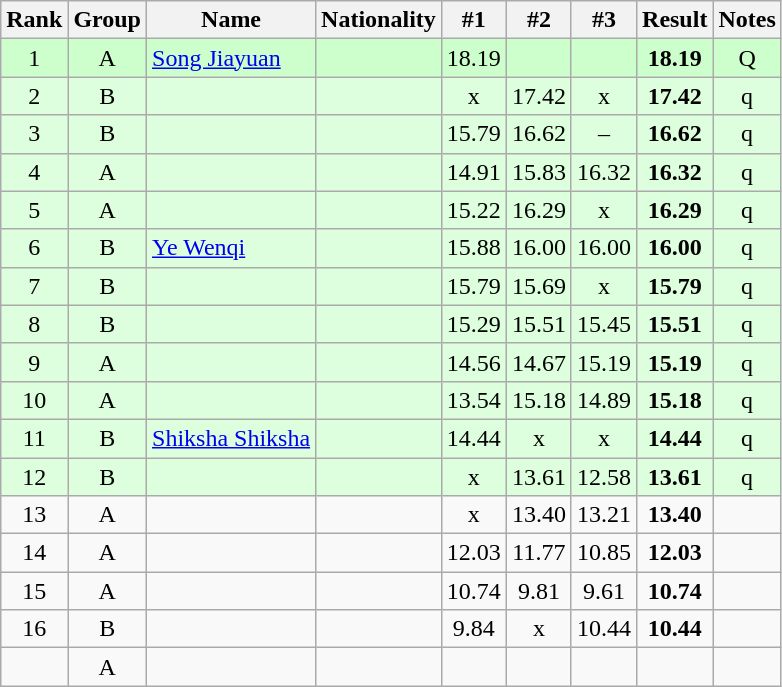<table class="wikitable sortable" style="text-align:center">
<tr>
<th>Rank</th>
<th>Group</th>
<th>Name</th>
<th>Nationality</th>
<th>#1</th>
<th>#2</th>
<th>#3</th>
<th>Result</th>
<th>Notes</th>
</tr>
<tr bgcolor=ccffcc>
<td>1</td>
<td>A</td>
<td align=left><a href='#'>Song Jiayuan</a></td>
<td align=left></td>
<td>18.19</td>
<td></td>
<td></td>
<td><strong>18.19</strong></td>
<td>Q</td>
</tr>
<tr bgcolor=ddffdd>
<td>2</td>
<td>B</td>
<td align=left></td>
<td align=left></td>
<td>x</td>
<td>17.42</td>
<td>x</td>
<td><strong>17.42</strong></td>
<td>q</td>
</tr>
<tr bgcolor=ddffdd>
<td>3</td>
<td>B</td>
<td align=left></td>
<td align=left></td>
<td>15.79</td>
<td>16.62</td>
<td>–</td>
<td><strong>16.62</strong></td>
<td>q</td>
</tr>
<tr bgcolor=ddffdd>
<td>4</td>
<td>A</td>
<td align=left></td>
<td align=left></td>
<td>14.91</td>
<td>15.83</td>
<td>16.32</td>
<td><strong>16.32</strong></td>
<td>q</td>
</tr>
<tr bgcolor=ddffdd>
<td>5</td>
<td>A</td>
<td align=left></td>
<td align=left></td>
<td>15.22</td>
<td>16.29</td>
<td>x</td>
<td><strong>16.29</strong></td>
<td>q</td>
</tr>
<tr bgcolor=ddffdd>
<td>6</td>
<td>B</td>
<td align=left><a href='#'>Ye Wenqi</a></td>
<td align=left></td>
<td>15.88</td>
<td>16.00</td>
<td>16.00</td>
<td><strong>16.00</strong></td>
<td>q</td>
</tr>
<tr bgcolor=ddffdd>
<td>7</td>
<td>B</td>
<td align=left></td>
<td align=left></td>
<td>15.79</td>
<td>15.69</td>
<td>x</td>
<td><strong>15.79</strong></td>
<td>q</td>
</tr>
<tr bgcolor=ddffdd>
<td>8</td>
<td>B</td>
<td align=left></td>
<td align=left></td>
<td>15.29</td>
<td>15.51</td>
<td>15.45</td>
<td><strong>15.51</strong></td>
<td>q</td>
</tr>
<tr bgcolor=ddffdd>
<td>9</td>
<td>A</td>
<td align=left></td>
<td align=left></td>
<td>14.56</td>
<td>14.67</td>
<td>15.19</td>
<td><strong>15.19</strong></td>
<td>q</td>
</tr>
<tr bgcolor=ddffdd>
<td>10</td>
<td>A</td>
<td align=left></td>
<td align=left></td>
<td>13.54</td>
<td>15.18</td>
<td>14.89</td>
<td><strong>15.18</strong></td>
<td>q</td>
</tr>
<tr bgcolor=ddffdd>
<td>11</td>
<td>B</td>
<td align=left><a href='#'>Shiksha Shiksha</a></td>
<td align=left></td>
<td>14.44</td>
<td>x</td>
<td>x</td>
<td><strong>14.44</strong></td>
<td>q</td>
</tr>
<tr bgcolor=ddffdd>
<td>12</td>
<td>B</td>
<td align=left></td>
<td align=left></td>
<td>x</td>
<td>13.61</td>
<td>12.58</td>
<td><strong>13.61</strong></td>
<td>q</td>
</tr>
<tr>
<td>13</td>
<td>A</td>
<td align=left></td>
<td align=left></td>
<td>x</td>
<td>13.40</td>
<td>13.21</td>
<td><strong>13.40</strong></td>
<td></td>
</tr>
<tr>
<td>14</td>
<td>A</td>
<td align=left></td>
<td align=left></td>
<td>12.03</td>
<td>11.77</td>
<td>10.85</td>
<td><strong>12.03</strong></td>
<td></td>
</tr>
<tr>
<td>15</td>
<td>A</td>
<td align=left></td>
<td align=left></td>
<td>10.74</td>
<td>9.81</td>
<td>9.61</td>
<td><strong>10.74</strong></td>
<td></td>
</tr>
<tr>
<td>16</td>
<td>B</td>
<td align=left></td>
<td align=left></td>
<td>9.84</td>
<td>x</td>
<td>10.44</td>
<td><strong>10.44</strong></td>
<td></td>
</tr>
<tr>
<td></td>
<td>A</td>
<td align=left></td>
<td align=left></td>
<td></td>
<td></td>
<td></td>
<td><strong></strong></td>
<td></td>
</tr>
</table>
